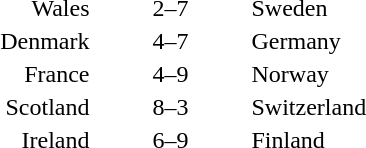<table style="text-align:center">
<tr>
<th width=200></th>
<th width=100></th>
<th width=200></th>
</tr>
<tr>
<td align=right>Wales </td>
<td>2–7</td>
<td align=left> Sweden</td>
</tr>
<tr>
<td align=right>Denmark </td>
<td>4–7</td>
<td align=left> Germany</td>
</tr>
<tr>
<td align=right>France </td>
<td>4–9</td>
<td align=left> Norway</td>
</tr>
<tr>
<td align=right>Scotland </td>
<td>8–3</td>
<td align=left> Switzerland</td>
</tr>
<tr>
<td align=right>Ireland </td>
<td>6–9</td>
<td align=left> Finland</td>
</tr>
</table>
